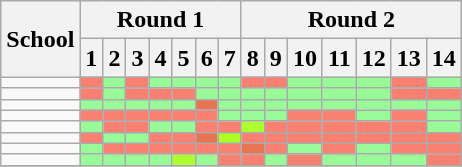<table class=wikitable>
<tr>
<th rowspan=2>School</th>
<th colspan=7>Round 1</th>
<th colspan=7>Round 2</th>
</tr>
<tr>
<th>1</th>
<th>2</th>
<th>3</th>
<th>4</th>
<th>5</th>
<th>6</th>
<th>7</th>
<th>8</th>
<th>9</th>
<th>10</th>
<th>11</th>
<th>12</th>
<th>13</th>
<th>14</th>
</tr>
<tr>
<td><strong></strong></td>
<td style="background:salmon"></td>
<td style="background:#98fb98"></td>
<td style="background:salmon"></td>
<td style="background:#98fb98"></td>
<td style="background:#98fb98"></td>
<td style="background:#98fb98"></td>
<td style="background:#98fb98"></td>
<td style="background:salmon"></td>
<td style="background:salmon"></td>
<td style="background:#98fb98"></td>
<td style="background:#98fb98"></td>
<td style="background:#98fb98"></td>
<td style="background:salmon"></td>
<td style="background:#98fb98"></td>
</tr>
<tr>
<td><strong></strong></td>
<td style="background:salmon"></td>
<td style="background:#98fb98"></td>
<td style="background:salmon"></td>
<td style="background:salmon"></td>
<td style="background:salmon"></td>
<td style="background:#98fb98"></td>
<td style="background:#98fb98"></td>
<td style="background:#98fb98"></td>
<td style="background:#98fb98"></td>
<td style="background:#98fb98"></td>
<td style="background:#98fb98"></td>
<td style="background:#98fb98"></td>
<td style="background:salmon"></td>
<td style="background:salmon"></td>
</tr>
<tr>
<td><strong></strong></td>
<td style="background:#98fb98"></td>
<td style="background:#98fb98"></td>
<td style="background:#98fb98"></td>
<td style="background:#98fb98"></td>
<td style="background:#98fb98"></td>
<td style="background:#E97451"></td>
<td style="background:#98fb98"></td>
<td style="background:#98fb98"></td>
<td style="background:#98fb98"></td>
<td style="background:#98fb98"></td>
<td style="background:#98fb98"></td>
<td style="background:#98fb98"></td>
<td style="background:#98fb98"></td>
<td style="background:#98fb98"></td>
</tr>
<tr>
<td><strong></strong></td>
<td style="background:salmon"></td>
<td style="background:salmon"></td>
<td style="background:salmon"></td>
<td style="background:salmon"></td>
<td style="background:salmon"></td>
<td style="background:salmon"></td>
<td style="background:#98fb98"></td>
<td style="background:#98fb98"></td>
<td style="background:#98fb98"></td>
<td style="background:salmon"></td>
<td style="background:salmon"></td>
<td style="background:#98fb98"></td>
<td style="background:salmon"></td>
<td style="background:#98fb98"></td>
</tr>
<tr>
<td><strong></strong></td>
<td style="background:#98fb98"></td>
<td style="background:salmon"></td>
<td style="background:salmon"></td>
<td style="background:#98fb98"></td>
<td style="background:#98fb98"></td>
<td style="background:salmon"></td>
<td style="background:salmon"></td>
<td style="background:#ADFF2F"></td>
<td style="background:salmon"></td>
<td style="background:salmon"></td>
<td style="background:salmon"></td>
<td style="background:salmon"></td>
<td style="background:salmon"></td>
<td style="background:#98fb98"></td>
</tr>
<tr>
<td><strong></strong></td>
<td style="background:salmon"></td>
<td style="background:#98fb98"></td>
<td style="background:#98fb98"></td>
<td style="background:salmon"></td>
<td style="background:salmon"></td>
<td style="background:#E97451"></td>
<td style="background:#ADFF22"></td>
<td style="background:salmon"></td>
<td style="background:salmon"></td>
<td style="background:salmon"></td>
<td style="background:salmon"></td>
<td style="background:salmon"></td>
<td style="background:salmon"></td>
<td style="background:salmon"></td>
</tr>
<tr>
<td><strong></strong></td>
<td style="background:#98fb98"></td>
<td style="background:salmon"></td>
<td style="background:salmon"></td>
<td style="background:salmon"></td>
<td style="background:salmon"></td>
<td style="background:salmon"></td>
<td style="background:salmon"></td>
<td style="background:#E97451"></td>
<td style="background:salmon"></td>
<td style="background:#98fb98"></td>
<td style="background:salmon"></td>
<td style="background:#98fb98"></td>
<td style="background:salmon"></td>
<td style="background:salmon"></td>
</tr>
<tr>
<td><strong></strong></td>
<td style="background:#98fb98"></td>
<td style="background:#98fb98"></td>
<td style="background:#98fb98"></td>
<td style="background:#98fb98"></td>
<td style="background:#ADFF2F"></td>
<td style="background:#98fb98"></td>
<td style="background:salmon"></td>
<td style="background:salmon"></td>
<td style="background:#98fb98"></td>
<td style="background:salmon"></td>
<td style="background:#98fb98"></td>
<td style="background:#98fb98"></td>
<td style="background:#98fb98"></td>
<td style="background:salmon"></td>
</tr>
<tr>
</tr>
</table>
